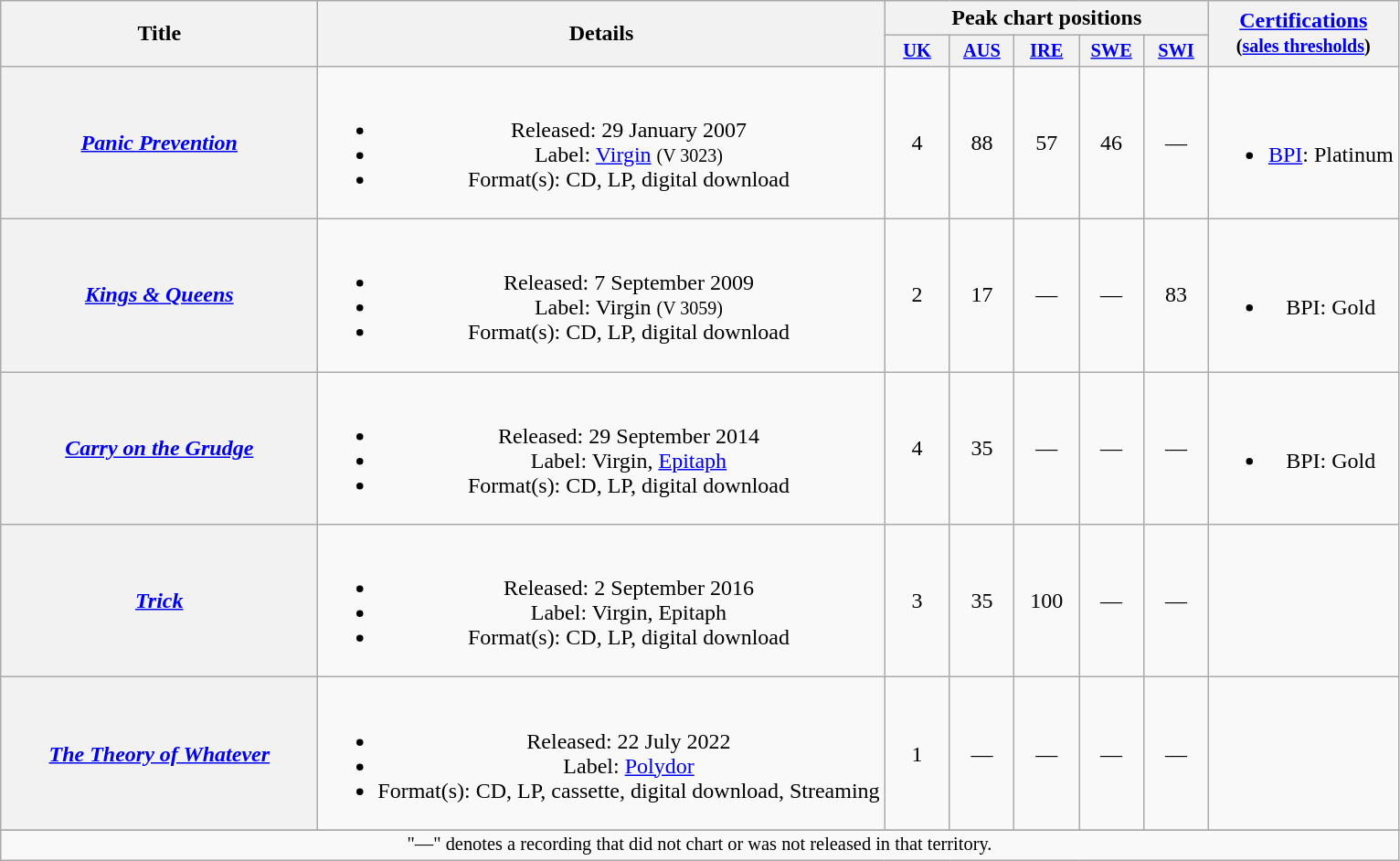<table class="wikitable plainrowheaders" style="text-align:center;" border="1">
<tr>
<th scope="col" rowspan="2" style="width:14em;">Title</th>
<th scope="col" rowspan="2">Details</th>
<th scope="col" colspan="5">Peak chart positions</th>
<th scope="col" rowspan="2"><a href='#'>Certifications</a><br><small>(<a href='#'>sales thresholds</a>)</small></th>
</tr>
<tr>
<th scope="col" style="width:3em;font-size:85%;"><a href='#'>UK</a><br></th>
<th scope="col" style="width:3em;font-size:85%;"><a href='#'>AUS</a><br></th>
<th scope="col" style="width:3em;font-size:85%;"><a href='#'>IRE</a><br></th>
<th scope="col" style="width:3em;font-size:85%;"><a href='#'>SWE</a><br></th>
<th scope="col" style="width:3em;font-size:85%;"><a href='#'>SWI</a><br></th>
</tr>
<tr>
<th scope="row"><em><a href='#'>Panic Prevention</a></em></th>
<td><br><ul><li>Released: 29 January 2007</li><li>Label: <a href='#'>Virgin</a> <small>(V 3023)</small></li><li>Format(s): CD, LP, digital download</li></ul></td>
<td>4</td>
<td>88</td>
<td>57</td>
<td>46</td>
<td>—</td>
<td><br><ul><li><a href='#'>BPI</a>: Platinum</li></ul></td>
</tr>
<tr>
<th scope="row"><em><a href='#'>Kings & Queens</a></em></th>
<td><br><ul><li>Released: 7 September 2009</li><li>Label: Virgin <small>(V 3059)</small></li><li>Format(s): CD, LP, digital download</li></ul></td>
<td>2</td>
<td>17</td>
<td>—</td>
<td>—</td>
<td>83</td>
<td><br><ul><li>BPI: Gold</li></ul></td>
</tr>
<tr>
<th scope="row"><em><a href='#'>Carry on the Grudge</a></em></th>
<td><br><ul><li>Released: 29 September 2014</li><li>Label: Virgin, <a href='#'>Epitaph</a></li><li>Format(s): CD, LP, digital download</li></ul></td>
<td>4</td>
<td>35</td>
<td>—</td>
<td>—</td>
<td>—</td>
<td><br><ul><li>BPI: Gold</li></ul></td>
</tr>
<tr>
<th scope="row"><em><a href='#'>Trick</a></em></th>
<td><br><ul><li>Released: 2 September 2016</li><li>Label: Virgin, Epitaph</li><li>Format(s): CD, LP, digital download</li></ul></td>
<td>3</td>
<td>35</td>
<td>100</td>
<td>—</td>
<td>—</td>
<td></td>
</tr>
<tr>
<th scope="row"><em><a href='#'>The Theory of Whatever</a></em></th>
<td><br><ul><li>Released: 22 July 2022</li><li>Label: <a href='#'>Polydor</a></li><li>Format(s): CD, LP, cassette, digital download, Streaming</li></ul></td>
<td>1</td>
<td>—</td>
<td>—</td>
<td>—</td>
<td>—</td>
<td></td>
</tr>
<tr>
</tr>
<tr>
<td colspan="14" style="font-size:85%">"—" denotes a recording that did not chart or was not released in that territory.</td>
</tr>
</table>
